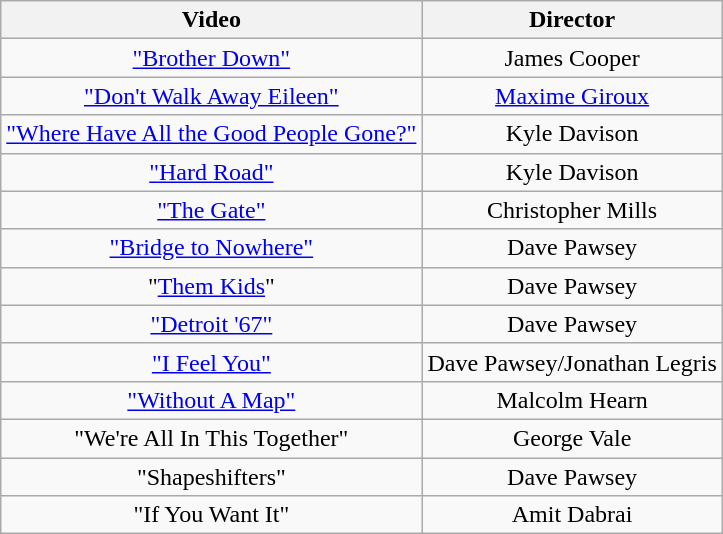<table class="wikitable">
<tr>
<th colspan=1>Video</th>
<th colspan=1>Director</th>
</tr>
<tr>
<td align=center><a href='#'>"Brother Down"</a></td>
<td align=center>James Cooper</td>
</tr>
<tr>
<td align=center><a href='#'>"Don't Walk Away Eileen"</a></td>
<td align=center><a href='#'>Maxime Giroux</a></td>
</tr>
<tr>
<td align=center><a href='#'>"Where Have All the Good People Gone?"</a></td>
<td align=center>Kyle Davison</td>
</tr>
<tr>
<td align=center><a href='#'>"Hard Road"</a></td>
<td align=center>Kyle Davison</td>
</tr>
<tr>
<td align=center><a href='#'>"The Gate"</a></td>
<td align=center>Christopher Mills</td>
</tr>
<tr>
<td align=center><a href='#'>"Bridge to Nowhere"</a></td>
<td align=center>Dave Pawsey</td>
</tr>
<tr>
<td align=center>"<a href='#'>Them Kids</a>"</td>
<td align=center>Dave Pawsey</td>
</tr>
<tr>
<td align=center><a href='#'>"Detroit '67"</a></td>
<td align=center>Dave Pawsey</td>
</tr>
<tr>
<td align=center><a href='#'>"I Feel You"</a></td>
<td align=center>Dave Pawsey/Jonathan Legris</td>
</tr>
<tr>
<td align=center><a href='#'>"Without A Map"</a></td>
<td align=center>Malcolm Hearn</td>
</tr>
<tr>
<td align=center>"We're All In This Together"</td>
<td align=center>George Vale</td>
</tr>
<tr>
<td align=center>"Shapeshifters"</td>
<td align=center>Dave Pawsey</td>
</tr>
<tr>
<td align=center>"If You Want It"</td>
<td align=center>Amit Dabrai</td>
</tr>
</table>
